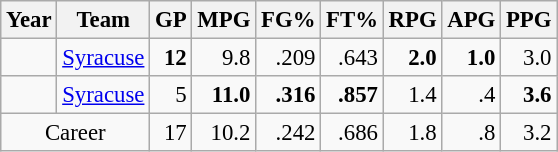<table class="wikitable sortable" style="font-size:95%; text-align:right;">
<tr>
<th>Year</th>
<th>Team</th>
<th>GP</th>
<th>MPG</th>
<th>FG%</th>
<th>FT%</th>
<th>RPG</th>
<th>APG</th>
<th>PPG</th>
</tr>
<tr>
<td style="text-align:left;"></td>
<td style="text-align:left;"><a href='#'>Syracuse</a></td>
<td><strong>12</strong></td>
<td>9.8</td>
<td>.209</td>
<td>.643</td>
<td><strong>2.0</strong></td>
<td><strong>1.0</strong></td>
<td>3.0</td>
</tr>
<tr>
<td style="text-align:left;"></td>
<td style="text-align:left;"><a href='#'>Syracuse</a></td>
<td>5</td>
<td><strong>11.0</strong></td>
<td><strong>.316</strong></td>
<td><strong>.857</strong></td>
<td>1.4</td>
<td>.4</td>
<td><strong>3.6</strong></td>
</tr>
<tr>
<td colspan="2" style="text-align:center;">Career</td>
<td>17</td>
<td>10.2</td>
<td>.242</td>
<td>.686</td>
<td>1.8</td>
<td>.8</td>
<td>3.2</td>
</tr>
</table>
